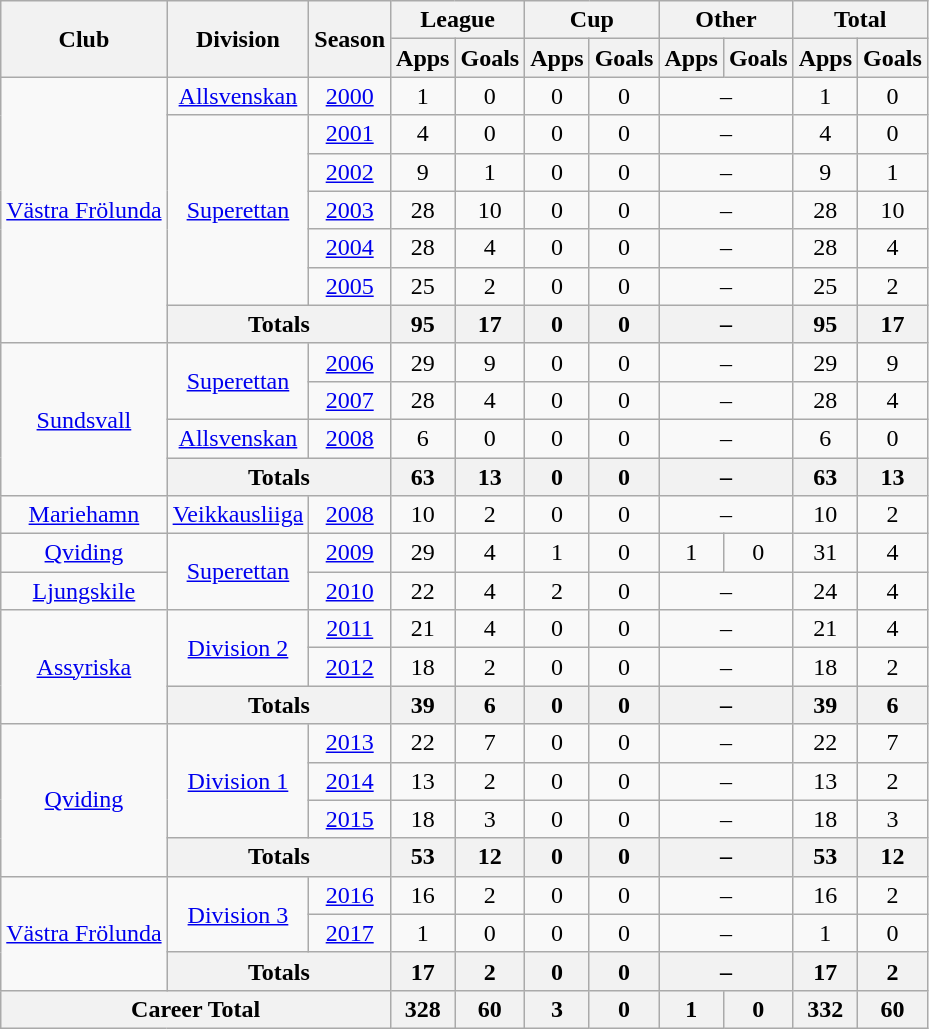<table class="wikitable" style="text-align: center;">
<tr>
<th rowspan="2">Club</th>
<th rowspan="2">Division</th>
<th rowspan="2">Season</th>
<th colspan="2">League</th>
<th colspan="2">Cup</th>
<th colspan="2">Other</th>
<th colspan="2">Total</th>
</tr>
<tr>
<th>Apps</th>
<th>Goals</th>
<th>Apps</th>
<th>Goals</th>
<th>Apps</th>
<th>Goals</th>
<th>Apps</th>
<th>Goals</th>
</tr>
<tr>
<td rowspan="7"><a href='#'>Västra Frölunda</a></td>
<td rowspan="1"><a href='#'>Allsvenskan</a></td>
<td><a href='#'>2000</a></td>
<td>1</td>
<td>0</td>
<td>0</td>
<td>0</td>
<td colspan=2>–</td>
<td>1</td>
<td>0</td>
</tr>
<tr>
<td rowspan="5"><a href='#'>Superettan</a></td>
<td><a href='#'>2001</a></td>
<td>4</td>
<td>0</td>
<td>0</td>
<td>0</td>
<td colspan=2>–</td>
<td>4</td>
<td>0</td>
</tr>
<tr>
<td><a href='#'>2002</a></td>
<td>9</td>
<td>1</td>
<td>0</td>
<td>0</td>
<td colspan=2>–</td>
<td>9</td>
<td>1</td>
</tr>
<tr>
<td><a href='#'>2003</a></td>
<td>28</td>
<td>10</td>
<td>0</td>
<td>0</td>
<td colspan=2>–</td>
<td>28</td>
<td>10</td>
</tr>
<tr>
<td><a href='#'>2004</a></td>
<td>28</td>
<td>4</td>
<td>0</td>
<td>0</td>
<td colspan=2>–</td>
<td>28</td>
<td>4</td>
</tr>
<tr>
<td><a href='#'>2005</a></td>
<td>25</td>
<td>2</td>
<td>0</td>
<td>0</td>
<td colspan=2>–</td>
<td>25</td>
<td>2</td>
</tr>
<tr>
<th colspan=2>Totals</th>
<th>95</th>
<th>17</th>
<th>0</th>
<th>0</th>
<th colspan=2>–</th>
<th>95</th>
<th>17</th>
</tr>
<tr>
<td rowspan="4"><a href='#'>Sundsvall</a></td>
<td rowspan="2"><a href='#'>Superettan</a></td>
<td><a href='#'>2006</a></td>
<td>29</td>
<td>9</td>
<td>0</td>
<td>0</td>
<td colspan=2>–</td>
<td>29</td>
<td>9</td>
</tr>
<tr>
<td><a href='#'>2007</a></td>
<td>28</td>
<td>4</td>
<td>0</td>
<td>0</td>
<td colspan=2>–</td>
<td>28</td>
<td>4</td>
</tr>
<tr>
<td rowspan="1"><a href='#'>Allsvenskan</a></td>
<td><a href='#'>2008</a></td>
<td>6</td>
<td>0</td>
<td>0</td>
<td>0</td>
<td colspan=2>–</td>
<td>6</td>
<td>0</td>
</tr>
<tr>
<th colspan=2>Totals</th>
<th>63</th>
<th>13</th>
<th>0</th>
<th>0</th>
<th colspan=2>–</th>
<th>63</th>
<th>13</th>
</tr>
<tr>
<td rowspan="1"><a href='#'>Mariehamn</a></td>
<td rowspan="1"><a href='#'>Veikkausliiga</a></td>
<td><a href='#'>2008</a></td>
<td>10</td>
<td>2</td>
<td>0</td>
<td>0</td>
<td colspan=2>–</td>
<td>10</td>
<td>2</td>
</tr>
<tr>
<td rowspan="1"><a href='#'>Qviding</a></td>
<td rowspan="2"><a href='#'>Superettan</a></td>
<td><a href='#'>2009</a></td>
<td>29</td>
<td>4</td>
<td>1</td>
<td>0</td>
<td>1</td>
<td>0</td>
<td>31</td>
<td>4</td>
</tr>
<tr>
<td rowspan="1"><a href='#'>Ljungskile</a></td>
<td><a href='#'>2010</a></td>
<td>22</td>
<td>4</td>
<td>2</td>
<td>0</td>
<td colspan=2>–</td>
<td>24</td>
<td>4</td>
</tr>
<tr>
<td rowspan="3"><a href='#'>Assyriska</a></td>
<td rowspan="2"><a href='#'>Division 2</a></td>
<td><a href='#'>2011</a></td>
<td>21</td>
<td>4</td>
<td>0</td>
<td>0</td>
<td colspan=2>–</td>
<td>21</td>
<td>4</td>
</tr>
<tr>
<td><a href='#'>2012</a></td>
<td>18</td>
<td>2</td>
<td>0</td>
<td>0</td>
<td colspan=2>–</td>
<td>18</td>
<td>2</td>
</tr>
<tr>
<th colspan=2>Totals</th>
<th>39</th>
<th>6</th>
<th>0</th>
<th>0</th>
<th colspan=2>–</th>
<th>39</th>
<th>6</th>
</tr>
<tr>
<td rowspan="4"><a href='#'>Qviding</a></td>
<td rowspan="3"><a href='#'>Division 1</a></td>
<td><a href='#'>2013</a></td>
<td>22</td>
<td>7</td>
<td>0</td>
<td>0</td>
<td colspan=2>–</td>
<td>22</td>
<td>7</td>
</tr>
<tr>
<td><a href='#'>2014</a></td>
<td>13</td>
<td>2</td>
<td>0</td>
<td>0</td>
<td colspan=2>–</td>
<td>13</td>
<td>2</td>
</tr>
<tr>
<td><a href='#'>2015</a></td>
<td>18</td>
<td>3</td>
<td>0</td>
<td>0</td>
<td colspan=2>–</td>
<td>18</td>
<td>3</td>
</tr>
<tr>
<th colspan=2>Totals</th>
<th>53</th>
<th>12</th>
<th>0</th>
<th>0</th>
<th colspan=2>–</th>
<th>53</th>
<th>12</th>
</tr>
<tr>
<td rowspan="3"><a href='#'>Västra Frölunda</a></td>
<td rowspan="2"><a href='#'>Division 3</a></td>
<td><a href='#'>2016</a></td>
<td>16</td>
<td>2</td>
<td>0</td>
<td>0</td>
<td colspan=2>–</td>
<td>16</td>
<td>2</td>
</tr>
<tr>
<td><a href='#'>2017</a></td>
<td>1</td>
<td>0</td>
<td>0</td>
<td>0</td>
<td colspan=2>–</td>
<td>1</td>
<td>0</td>
</tr>
<tr>
<th colspan=2>Totals</th>
<th>17</th>
<th>2</th>
<th>0</th>
<th>0</th>
<th colspan=2>–</th>
<th>17</th>
<th>2</th>
</tr>
<tr>
<th colspan=3>Career Total</th>
<th>328</th>
<th>60</th>
<th>3</th>
<th>0</th>
<th>1</th>
<th>0</th>
<th>332</th>
<th>60</th>
</tr>
</table>
